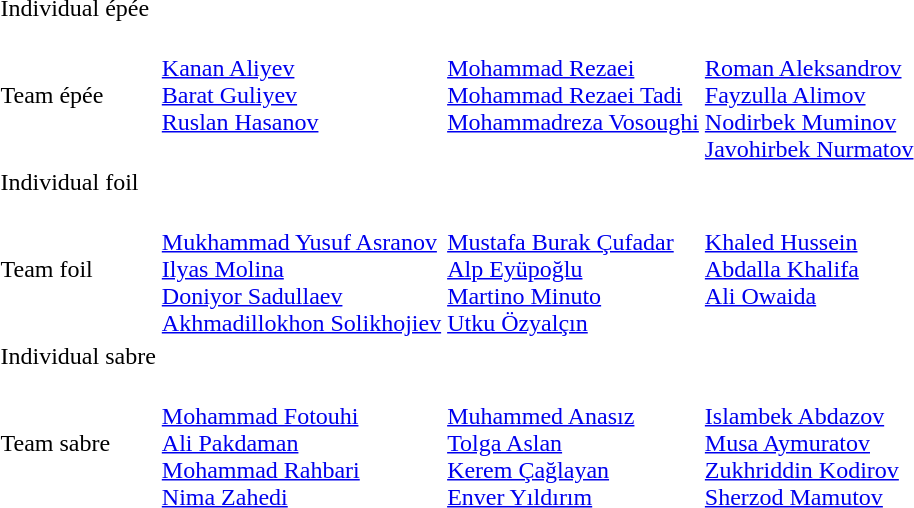<table>
<tr>
<td rowspan=2>Individual épée</td>
<td rowspan=2></td>
<td rowspan=2></td>
<td></td>
</tr>
<tr>
<td></td>
</tr>
<tr>
<td>Team épée</td>
<td valign=top><br><a href='#'>Kanan Aliyev</a><br><a href='#'>Barat Guliyev</a><br><a href='#'>Ruslan Hasanov</a></td>
<td valign=top><br><a href='#'>Mohammad Rezaei</a><br><a href='#'>Mohammad Rezaei Tadi</a><br><a href='#'>Mohammadreza Vosoughi</a></td>
<td valign=top><br><a href='#'>Roman Aleksandrov</a><br><a href='#'>Fayzulla Alimov</a><br><a href='#'>Nodirbek Muminov</a><br><a href='#'>Javohirbek Nurmatov</a></td>
</tr>
<tr>
<td rowspan=2>Individual foil</td>
<td rowspan=2></td>
<td rowspan=2></td>
<td></td>
</tr>
<tr>
<td></td>
</tr>
<tr>
<td>Team foil</td>
<td valign=top><br><a href='#'>Mukhammad Yusuf Asranov</a><br><a href='#'>Ilyas Molina</a><br><a href='#'>Doniyor Sadullaev</a><br><a href='#'>Akhmadillokhon Solikhojiev</a></td>
<td valign=top><br><a href='#'>Mustafa Burak Çufadar</a><br><a href='#'>Alp Eyüpoğlu</a><br><a href='#'>Martino Minuto</a><br><a href='#'>Utku Özyalçın</a></td>
<td valign=top><br><a href='#'>Khaled Hussein</a><br><a href='#'>Abdalla Khalifa</a><br><a href='#'>Ali Owaida</a></td>
</tr>
<tr>
<td rowspan=2>Individual sabre</td>
<td rowspan=2></td>
<td rowspan=2></td>
<td></td>
</tr>
<tr>
<td></td>
</tr>
<tr>
<td>Team sabre</td>
<td><br><a href='#'>Mohammad Fotouhi</a><br><a href='#'>Ali Pakdaman</a><br><a href='#'>Mohammad Rahbari</a><br><a href='#'>Nima Zahedi</a></td>
<td><br><a href='#'>Muhammed Anasız</a><br><a href='#'>Tolga Aslan</a><br><a href='#'>Kerem Çağlayan</a><br><a href='#'>Enver Yıldırım</a></td>
<td><br><a href='#'>Islambek Abdazov</a><br><a href='#'>Musa Aymuratov</a><br><a href='#'>Zukhriddin Kodirov</a><br><a href='#'>Sherzod Mamutov</a></td>
</tr>
</table>
